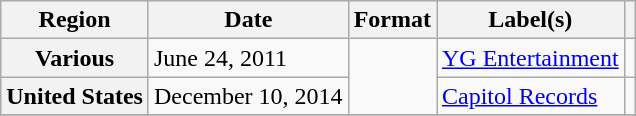<table class="wikitable plainrowheaders">
<tr>
<th>Region</th>
<th>Date</th>
<th>Format</th>
<th>Label(s)</th>
<th></th>
</tr>
<tr>
<th scope="row">Various</th>
<td>June 24, 2011</td>
<td rowspan="2"></td>
<td><a href='#'>YG Entertainment</a></td>
<td align="center"></td>
</tr>
<tr>
<th scope="row">United States</th>
<td>December 10, 2014</td>
<td><a href='#'>Capitol Records</a></td>
<td align="center"></td>
</tr>
<tr>
</tr>
</table>
